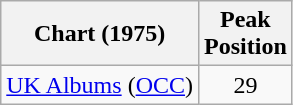<table class="wikitable sortable">
<tr>
<th scope="col">Chart (1975)</th>
<th scope="col">Peak<br>Position</th>
</tr>
<tr>
<td scope="row"><a href='#'>UK Albums</a> (<a href='#'>OCC</a>)</td>
<td align="center">29</td>
</tr>
</table>
